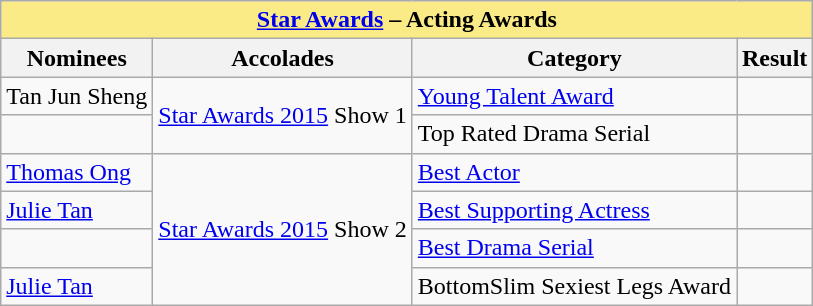<table class="wikitable sortable">
<tr>
<th colspan="4" – style="background:#FAEB86;" align="center"><a href='#'>Star Awards</a> – Acting Awards</th>
</tr>
<tr>
<th>Nominees</th>
<th>Accolades</th>
<th>Category</th>
<th>Result</th>
</tr>
<tr>
<td>Tan Jun Sheng</td>
<td rowspan="2"><a href='#'>Star Awards 2015</a> Show 1</td>
<td><a href='#'>Young Talent Award</a></td>
<td></td>
</tr>
<tr>
<td></td>
<td>Top Rated Drama Serial</td>
<td></td>
</tr>
<tr>
<td><a href='#'>Thomas Ong</a></td>
<td rowspan="4"><a href='#'>Star Awards 2015</a> Show 2</td>
<td><a href='#'>Best Actor</a></td>
<td></td>
</tr>
<tr>
<td><a href='#'>Julie Tan</a></td>
<td><a href='#'>Best Supporting Actress</a></td>
<td></td>
</tr>
<tr>
<td></td>
<td><a href='#'>Best Drama Serial</a></td>
<td></td>
</tr>
<tr>
<td><a href='#'>Julie Tan</a></td>
<td>BottomSlim Sexiest Legs Award</td>
<td></td>
</tr>
</table>
